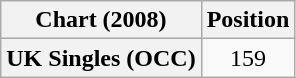<table class="wikitable plainrowheaders" style="text-align:center">
<tr>
<th scope="col">Chart (2008)</th>
<th scope="col">Position</th>
</tr>
<tr>
<th scope="row">UK Singles (OCC)</th>
<td>159</td>
</tr>
</table>
